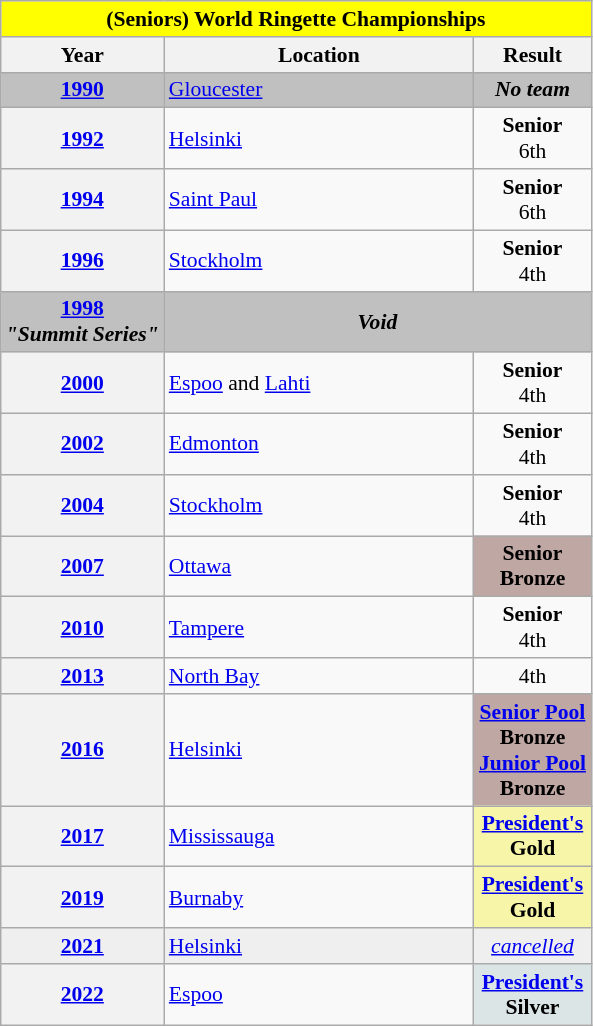<table class="wikitable" style="text-align:left; font-size:90%;">
<tr>
<th style=background:Yellow colspan=3>(Seniors) World Ringette Championships</th>
</tr>
<tr>
<th>Year</th>
<th width=200>Location</th>
<th style="text-align:center">Result</th>
</tr>
<tr>
<th style="background:silver; "text-align:center"><a href='#'>1990</a></th>
<td style="background:silver; "text-align:center"> <a href='#'>Gloucester</a></td>
<th style="background:silver; "text-align:center"><em>No team</em></th>
</tr>
<tr>
<th><a href='#'>1992</a></th>
<td> <a href='#'>Helsinki</a></td>
<td style="text-align:center"><strong>Senior</strong><br>6th</td>
</tr>
<tr>
<th><a href='#'>1994</a></th>
<td> <a href='#'>Saint Paul</a></td>
<td style="text-align:center"><strong>Senior</strong><br>6th</td>
</tr>
<tr>
<th><a href='#'>1996</a></th>
<td> <a href='#'>Stockholm</a></td>
<td style="text-align:center"><strong>Senior</strong><br>4th</td>
</tr>
<tr>
<th style="background:silver; "text-align:center"><a href='#'>1998</a><br><em>"Summit Series"</em></th>
<th style=background:silver colspan=2 "text-align:center"><strong><em>Void</em></strong></th>
</tr>
<tr>
<th><a href='#'>2000</a></th>
<td> <a href='#'>Espoo</a> and <a href='#'>Lahti</a></td>
<td style="text-align:center"><strong>Senior</strong><br>4th</td>
</tr>
<tr>
<th><a href='#'>2002</a></th>
<td> <a href='#'>Edmonton</a></td>
<td style="text-align:center"><strong>Senior</strong><br>4th</td>
</tr>
<tr>
<th><a href='#'>2004</a></th>
<td> <a href='#'>Stockholm</a></td>
<td style="text-align:center"><strong>Senior</strong><br>4th</td>
</tr>
<tr>
<th><a href='#'>2007</a></th>
<td> <a href='#'>Ottawa</a></td>
<td style="background:#BFA7A3; text-align:center";><strong>Senior</strong><br><strong>Bronze</strong></td>
</tr>
<tr>
<th><a href='#'>2010</a></th>
<td> <a href='#'>Tampere</a></td>
<td style="text-align:center"><strong>Senior</strong><br>4th</td>
</tr>
<tr>
<th><a href='#'>2013</a></th>
<td> <a href='#'>North Bay</a></td>
<td style="text-align:center">4th</td>
</tr>
<tr>
<th><a href='#'>2016</a></th>
<td> <a href='#'>Helsinki</a></td>
<td style="background:#BFA7A3; text-align:center";><strong><a href='#'>Senior Pool</a></strong><br><strong>Bronze</strong><br> <strong><a href='#'>Junior Pool</a></strong><br><strong>Bronze</strong></td>
</tr>
<tr>
<th><a href='#'>2017</a></th>
<td> <a href='#'>Mississauga</a></td>
<td style="background:#f7f6a8; text-align:center";><strong><a href='#'>President's</a></strong><br><strong>Gold</strong></td>
</tr>
<tr>
<th><a href='#'>2019</a></th>
<td> <a href='#'>Burnaby</a></td>
<td style="background:#f7f6a8; text-align:center";><strong><a href='#'>President's</a></strong><br><strong>Gold</strong></td>
</tr>
<tr>
<th style="background:#eeee"><a href='#'>2021</a></th>
<td style="background:#eeee"> <a href='#'>Helsinki</a></td>
<td style="background:#eeee" align=center><em><a href='#'>cancelled</a></em></td>
</tr>
<tr>
<th><a href='#'>2022</a></th>
<td> <a href='#'>Espoo</a></td>
<td style="background-color:#DCE5E5; text-align:center";><strong><a href='#'>President's</a></strong><br><strong>Silver</strong></td>
</tr>
</table>
